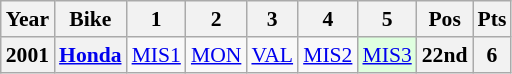<table class="wikitable" style="text-align:center; font-size:90%">
<tr>
<th>Year</th>
<th>Bike</th>
<th>1</th>
<th>2</th>
<th>3</th>
<th>4</th>
<th>5</th>
<th>Pos</th>
<th>Pts</th>
</tr>
<tr>
<th>2001</th>
<th><a href='#'>Honda</a></th>
<td><a href='#'>MIS1</a></td>
<td><a href='#'>MON</a></td>
<td><a href='#'>VAL</a></td>
<td><a href='#'>MIS2</a></td>
<td style="background:#dfffdf;"><a href='#'>MIS3</a><br></td>
<th>22nd</th>
<th>6</th>
</tr>
</table>
